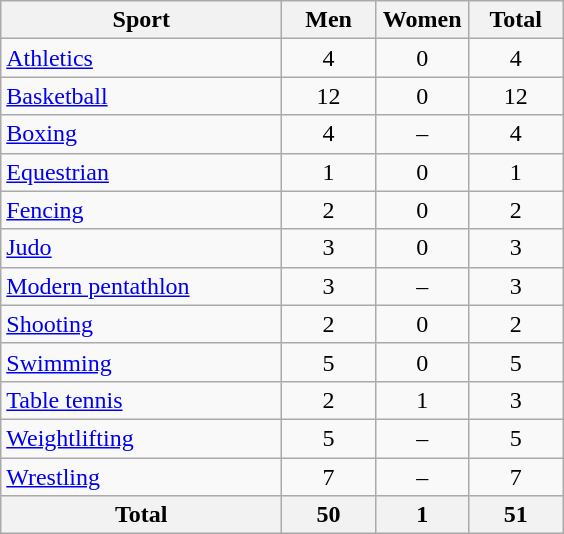<table class="wikitable sortable" style="text-align:center;">
<tr>
<th width=180>Sport</th>
<th width=55>Men</th>
<th width=55>Women</th>
<th width=55>Total</th>
</tr>
<tr>
<td align=left><a href='#'>Athletics</a></td>
<td>4</td>
<td>0</td>
<td>4</td>
</tr>
<tr>
<td align=left><a href='#'>Basketball</a></td>
<td>12</td>
<td>0</td>
<td>12</td>
</tr>
<tr>
<td align=left><a href='#'>Boxing</a></td>
<td>4</td>
<td>–</td>
<td>4</td>
</tr>
<tr>
<td align=left><a href='#'>Equestrian</a></td>
<td>1</td>
<td>0</td>
<td>1</td>
</tr>
<tr>
<td align=left><a href='#'>Fencing</a></td>
<td>2</td>
<td>0</td>
<td>2</td>
</tr>
<tr>
<td align=left><a href='#'>Judo</a></td>
<td>3</td>
<td>0</td>
<td>3</td>
</tr>
<tr>
<td align=left><a href='#'>Modern pentathlon</a></td>
<td>3</td>
<td>–</td>
<td>3</td>
</tr>
<tr>
<td align=left><a href='#'>Shooting</a></td>
<td>2</td>
<td>0</td>
<td>2</td>
</tr>
<tr>
<td align=left><a href='#'>Swimming</a></td>
<td>5</td>
<td>0</td>
<td>5</td>
</tr>
<tr>
<td align=left><a href='#'>Table tennis</a></td>
<td>2</td>
<td>1</td>
<td>3</td>
</tr>
<tr>
<td align=left><a href='#'>Weightlifting</a></td>
<td>5</td>
<td>–</td>
<td>5</td>
</tr>
<tr>
<td align=left><a href='#'>Wrestling</a></td>
<td>7</td>
<td>–</td>
<td>7</td>
</tr>
<tr>
<th>Total</th>
<th>50</th>
<th>1</th>
<th>51</th>
</tr>
</table>
